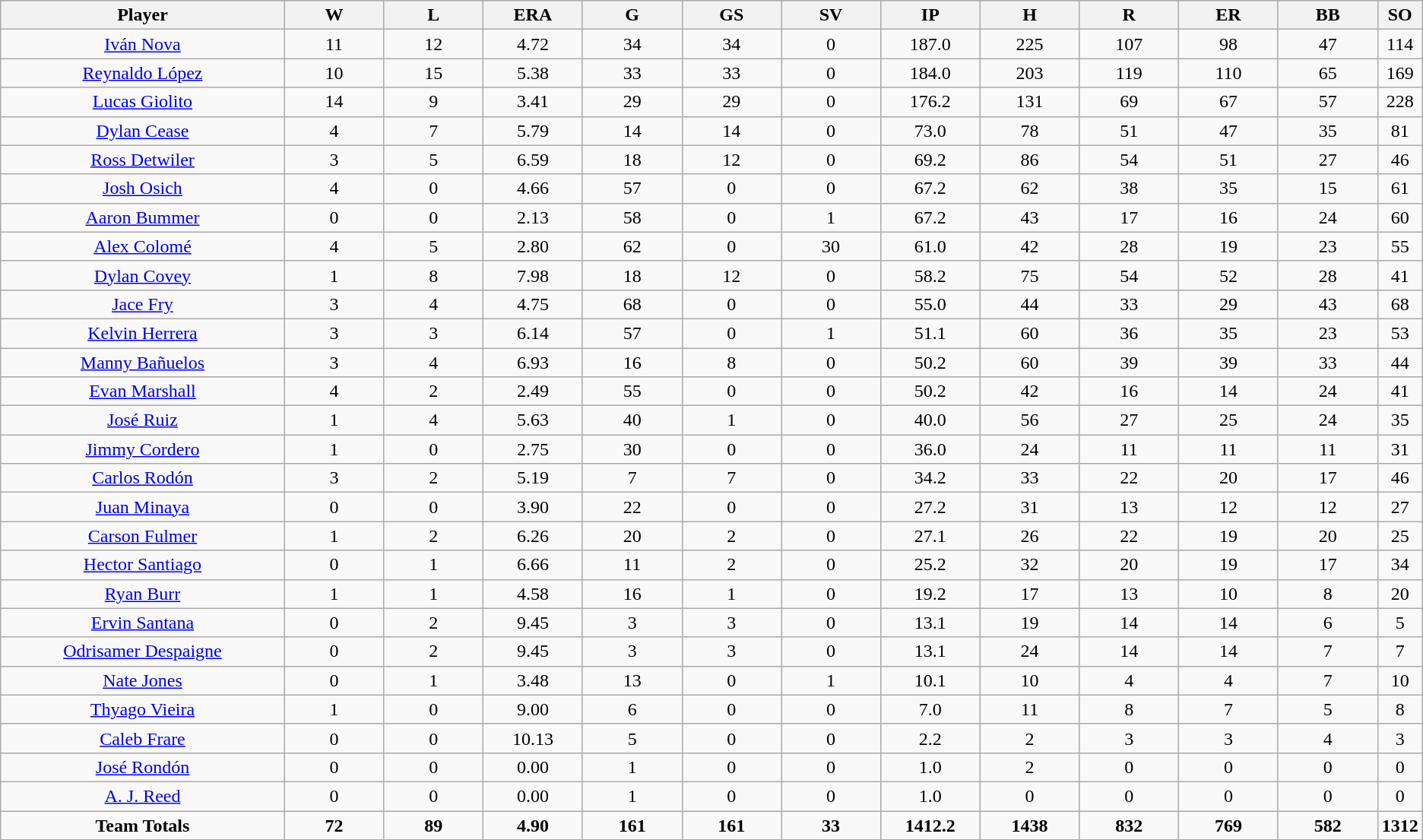<table class=wikitable style="text-align:center">
<tr>
<th bgcolor=#DDDDFF; width="20%">Player</th>
<th bgcolor=#DDDDFF; width="7%">W</th>
<th bgcolor=#DDDDFF; width="7%">L</th>
<th bgcolor=#DDDDFF; width="7%">ERA</th>
<th bgcolor=#DDDDFF; width="7%">G</th>
<th bgcolor=#DDDDFF; width="7%">GS</th>
<th bgcolor=#DDDDFF; width="7%">SV</th>
<th bgcolor=#DDDDFF; width="7%">IP</th>
<th bgcolor=#DDDDFF; width="7%">H</th>
<th bgcolor=#DDDDFF; width="7%">R</th>
<th bgcolor=#DDDDFF; width="7%">ER</th>
<th bgcolor=#DDDDFF; width="7%">BB</th>
<th bgcolor=#DDDDFF; width="7%">SO</th>
</tr>
<tr>
<td><a href='#'>Iván Nova</a></td>
<td>11</td>
<td>12</td>
<td>4.72</td>
<td>34</td>
<td>34</td>
<td>0</td>
<td>187.0</td>
<td>225</td>
<td>107</td>
<td>98</td>
<td>47</td>
<td>114</td>
</tr>
<tr>
<td><a href='#'>Reynaldo López</a></td>
<td>10</td>
<td>15</td>
<td>5.38</td>
<td>33</td>
<td>33</td>
<td>0</td>
<td>184.0</td>
<td>203</td>
<td>119</td>
<td>110</td>
<td>65</td>
<td>169</td>
</tr>
<tr>
<td><a href='#'>Lucas Giolito</a></td>
<td>14</td>
<td>9</td>
<td>3.41</td>
<td>29</td>
<td>29</td>
<td>0</td>
<td>176.2</td>
<td>131</td>
<td>69</td>
<td>67</td>
<td>57</td>
<td>228</td>
</tr>
<tr>
<td><a href='#'>Dylan Cease</a></td>
<td>4</td>
<td>7</td>
<td>5.79</td>
<td>14</td>
<td>14</td>
<td>0</td>
<td>73.0</td>
<td>78</td>
<td>51</td>
<td>47</td>
<td>35</td>
<td>81</td>
</tr>
<tr>
<td><a href='#'>Ross Detwiler</a></td>
<td>3</td>
<td>5</td>
<td>6.59</td>
<td>18</td>
<td>12</td>
<td>0</td>
<td>69.2</td>
<td>86</td>
<td>54</td>
<td>51</td>
<td>27</td>
<td>46</td>
</tr>
<tr>
<td><a href='#'>Josh Osich</a></td>
<td>4</td>
<td>0</td>
<td>4.66</td>
<td>57</td>
<td>0</td>
<td>0</td>
<td>67.2</td>
<td>62</td>
<td>38</td>
<td>35</td>
<td>15</td>
<td>61</td>
</tr>
<tr>
<td><a href='#'>Aaron Bummer</a></td>
<td>0</td>
<td>0</td>
<td>2.13</td>
<td>58</td>
<td>0</td>
<td>1</td>
<td>67.2</td>
<td>43</td>
<td>17</td>
<td>16</td>
<td>24</td>
<td>60</td>
</tr>
<tr>
<td><a href='#'>Alex Colomé</a></td>
<td>4</td>
<td>5</td>
<td>2.80</td>
<td>62</td>
<td>0</td>
<td>30</td>
<td>61.0</td>
<td>42</td>
<td>28</td>
<td>19</td>
<td>23</td>
<td>55</td>
</tr>
<tr>
<td><a href='#'>Dylan Covey</a></td>
<td>1</td>
<td>8</td>
<td>7.98</td>
<td>18</td>
<td>12</td>
<td>0</td>
<td>58.2</td>
<td>75</td>
<td>54</td>
<td>52</td>
<td>28</td>
<td>41</td>
</tr>
<tr>
<td><a href='#'>Jace Fry</a></td>
<td>3</td>
<td>4</td>
<td>4.75</td>
<td>68</td>
<td>0</td>
<td>0</td>
<td>55.0</td>
<td>44</td>
<td>33</td>
<td>29</td>
<td>43</td>
<td>68</td>
</tr>
<tr>
<td><a href='#'>Kelvin Herrera</a></td>
<td>3</td>
<td>3</td>
<td>6.14</td>
<td>57</td>
<td>0</td>
<td>1</td>
<td>51.1</td>
<td>60</td>
<td>36</td>
<td>35</td>
<td>23</td>
<td>53</td>
</tr>
<tr>
<td><a href='#'>Manny Bañuelos</a></td>
<td>3</td>
<td>4</td>
<td>6.93</td>
<td>16</td>
<td>8</td>
<td>0</td>
<td>50.2</td>
<td>60</td>
<td>39</td>
<td>39</td>
<td>33</td>
<td>44</td>
</tr>
<tr>
<td><a href='#'>Evan Marshall</a></td>
<td>4</td>
<td>2</td>
<td>2.49</td>
<td>55</td>
<td>0</td>
<td>0</td>
<td>50.2</td>
<td>42</td>
<td>16</td>
<td>14</td>
<td>24</td>
<td>41</td>
</tr>
<tr>
<td><a href='#'>José Ruiz</a></td>
<td>1</td>
<td>4</td>
<td>5.63</td>
<td>40</td>
<td>1</td>
<td>0</td>
<td>40.0</td>
<td>56</td>
<td>27</td>
<td>25</td>
<td>24</td>
<td>35</td>
</tr>
<tr>
<td><a href='#'>Jimmy Cordero</a></td>
<td>1</td>
<td>0</td>
<td>2.75</td>
<td>30</td>
<td>0</td>
<td>0</td>
<td>36.0</td>
<td>24</td>
<td>11</td>
<td>11</td>
<td>11</td>
<td>31</td>
</tr>
<tr>
<td><a href='#'>Carlos Rodón</a></td>
<td>3</td>
<td>2</td>
<td>5.19</td>
<td>7</td>
<td>7</td>
<td>0</td>
<td>34.2</td>
<td>33</td>
<td>22</td>
<td>20</td>
<td>17</td>
<td>46</td>
</tr>
<tr>
<td><a href='#'>Juan Minaya</a></td>
<td>0</td>
<td>0</td>
<td>3.90</td>
<td>22</td>
<td>0</td>
<td>0</td>
<td>27.2</td>
<td>31</td>
<td>13</td>
<td>12</td>
<td>12</td>
<td>27</td>
</tr>
<tr>
<td><a href='#'>Carson Fulmer</a></td>
<td>1</td>
<td>2</td>
<td>6.26</td>
<td>20</td>
<td>2</td>
<td>0</td>
<td>27.1</td>
<td>26</td>
<td>22</td>
<td>19</td>
<td>20</td>
<td>25</td>
</tr>
<tr>
<td><a href='#'>Hector Santiago</a></td>
<td>0</td>
<td>1</td>
<td>6.66</td>
<td>11</td>
<td>2</td>
<td>0</td>
<td>25.2</td>
<td>32</td>
<td>20</td>
<td>19</td>
<td>17</td>
<td>34</td>
</tr>
<tr>
<td><a href='#'>Ryan Burr</a></td>
<td>1</td>
<td>1</td>
<td>4.58</td>
<td>16</td>
<td>1</td>
<td>0</td>
<td>19.2</td>
<td>17</td>
<td>13</td>
<td>10</td>
<td>8</td>
<td>20</td>
</tr>
<tr>
<td><a href='#'>Ervin Santana</a></td>
<td>0</td>
<td>2</td>
<td>9.45</td>
<td>3</td>
<td>3</td>
<td>0</td>
<td>13.1</td>
<td>19</td>
<td>14</td>
<td>14</td>
<td>6</td>
<td>5</td>
</tr>
<tr>
<td><a href='#'>Odrisamer Despaigne</a></td>
<td>0</td>
<td>2</td>
<td>9.45</td>
<td>3</td>
<td>3</td>
<td>0</td>
<td>13.1</td>
<td>24</td>
<td>14</td>
<td>14</td>
<td>7</td>
<td>7</td>
</tr>
<tr>
<td><a href='#'>Nate Jones</a></td>
<td>0</td>
<td>1</td>
<td>3.48</td>
<td>13</td>
<td>0</td>
<td>1</td>
<td>10.1</td>
<td>10</td>
<td>4</td>
<td>4</td>
<td>7</td>
<td>10</td>
</tr>
<tr>
<td><a href='#'>Thyago Vieira</a></td>
<td>1</td>
<td>0</td>
<td>9.00</td>
<td>6</td>
<td>0</td>
<td>0</td>
<td>7.0</td>
<td>11</td>
<td>8</td>
<td>7</td>
<td>5</td>
<td>8</td>
</tr>
<tr>
<td><a href='#'>Caleb Frare</a></td>
<td>0</td>
<td>0</td>
<td>10.13</td>
<td>5</td>
<td>0</td>
<td>0</td>
<td>2.2</td>
<td>2</td>
<td>3</td>
<td>3</td>
<td>4</td>
<td>3</td>
</tr>
<tr>
<td><a href='#'>José Rondón</a></td>
<td>0</td>
<td>0</td>
<td>0.00</td>
<td>1</td>
<td>0</td>
<td>0</td>
<td>1.0</td>
<td>2</td>
<td>0</td>
<td>0</td>
<td>0</td>
<td>0</td>
</tr>
<tr>
<td><a href='#'>A. J. Reed</a></td>
<td>0</td>
<td>0</td>
<td>0.00</td>
<td>1</td>
<td>0</td>
<td>0</td>
<td>1.0</td>
<td>0</td>
<td>0</td>
<td>0</td>
<td>0</td>
<td>0</td>
</tr>
<tr>
<td><strong>Team Totals</strong></td>
<td><strong>72</strong></td>
<td><strong>89</strong></td>
<td><strong>4.90</strong></td>
<td><strong>161</strong></td>
<td><strong>161</strong></td>
<td><strong>33</strong></td>
<td><strong>1412.2</strong></td>
<td><strong>1438</strong></td>
<td><strong>832</strong></td>
<td><strong>769</strong></td>
<td><strong>582</strong></td>
<td><strong>1312</strong></td>
</tr>
</table>
